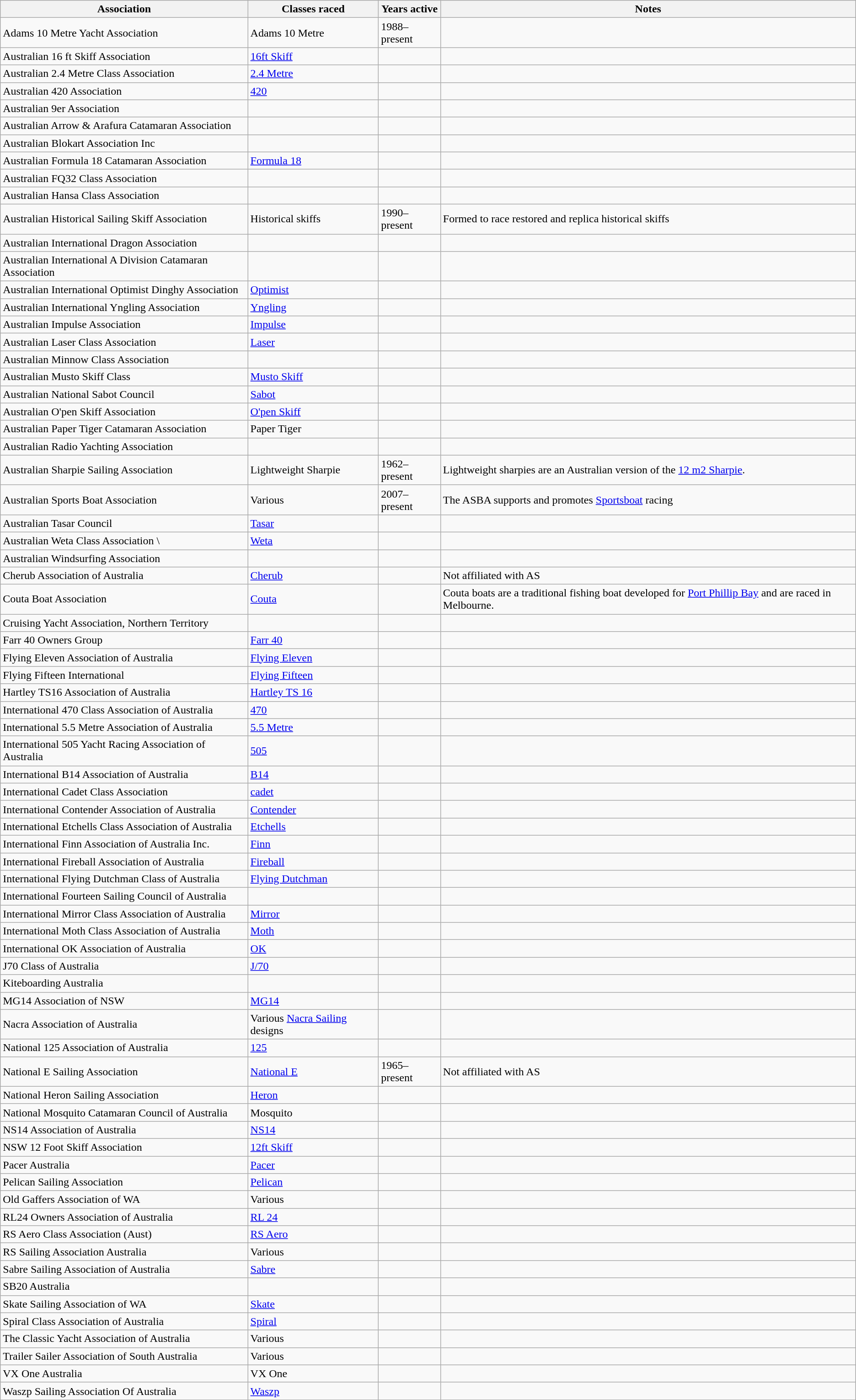<table class="wikitable">
<tr>
<th>Association</th>
<th>Classes raced</th>
<th>Years active</th>
<th>Notes</th>
</tr>
<tr>
<td>Adams 10 Metre Yacht Association</td>
<td>Adams 10 Metre</td>
<td>1988–present</td>
<td></td>
</tr>
<tr>
<td>Australian 16 ft Skiff Association</td>
<td><a href='#'>16ft Skiff</a></td>
<td></td>
<td></td>
</tr>
<tr>
<td>Australian 2.4 Metre Class Association</td>
<td><a href='#'>2.4 Metre</a></td>
<td></td>
<td></td>
</tr>
<tr>
<td>Australian 420 Association</td>
<td><a href='#'>420</a></td>
<td></td>
<td></td>
</tr>
<tr>
<td>Australian 9er Association</td>
<td></td>
<td></td>
<td></td>
</tr>
<tr>
<td>Australian Arrow & Arafura Catamaran Association</td>
<td></td>
<td></td>
<td></td>
</tr>
<tr>
<td>Australian Blokart Association Inc</td>
<td></td>
<td></td>
<td></td>
</tr>
<tr>
<td>Australian Formula 18 Catamaran Association</td>
<td><a href='#'>Formula 18</a></td>
<td></td>
<td></td>
</tr>
<tr>
<td>Australian FQ32 Class Association</td>
<td></td>
<td></td>
<td></td>
</tr>
<tr>
<td>Australian Hansa Class Association</td>
<td></td>
<td></td>
<td></td>
</tr>
<tr>
<td>Australian Historical Sailing Skiff Association</td>
<td>Historical skiffs</td>
<td>1990–present</td>
<td>Formed to race restored and replica historical skiffs</td>
</tr>
<tr>
<td>Australian International Dragon Association</td>
<td></td>
<td></td>
<td></td>
</tr>
<tr>
<td>Australian International A Division Catamaran Association</td>
<td></td>
<td></td>
<td></td>
</tr>
<tr>
<td>Australian International Optimist Dinghy Association</td>
<td><a href='#'>Optimist</a></td>
<td></td>
<td></td>
</tr>
<tr>
<td>Australian International Yngling Association</td>
<td><a href='#'>Yngling</a></td>
<td></td>
<td></td>
</tr>
<tr>
<td>Australian Impulse Association</td>
<td><a href='#'>Impulse</a></td>
<td></td>
<td></td>
</tr>
<tr>
<td>Australian Laser Class Association</td>
<td><a href='#'>Laser</a></td>
<td></td>
<td></td>
</tr>
<tr>
<td>Australian Minnow Class Association</td>
<td></td>
<td></td>
<td></td>
</tr>
<tr>
<td>Australian Musto Skiff Class</td>
<td><a href='#'>Musto Skiff</a></td>
<td></td>
<td></td>
</tr>
<tr>
<td>Australian National Sabot Council</td>
<td><a href='#'>Sabot</a></td>
<td></td>
<td></td>
</tr>
<tr>
<td>Australian O'pen Skiff Association</td>
<td><a href='#'>O'pen Skiff</a></td>
<td></td>
<td></td>
</tr>
<tr>
<td>Australian Paper Tiger Catamaran Association</td>
<td>Paper Tiger</td>
<td></td>
<td></td>
</tr>
<tr>
<td>Australian Radio Yachting Association</td>
<td></td>
<td></td>
<td></td>
</tr>
<tr>
<td>Australian Sharpie Sailing Association</td>
<td>Lightweight Sharpie</td>
<td>1962–present </td>
<td>Lightweight sharpies are an Australian version of the <a href='#'>12 m2 Sharpie</a>.</td>
</tr>
<tr>
<td>Australian Sports Boat Association</td>
<td>Various</td>
<td>2007–present</td>
<td>The ASBA supports and promotes <a href='#'>Sportsboat</a> racing</td>
</tr>
<tr>
<td>Australian Tasar Council</td>
<td><a href='#'>Tasar</a></td>
<td></td>
<td></td>
</tr>
<tr>
<td>Australian Weta Class Association \</td>
<td><a href='#'>Weta</a></td>
<td></td>
<td></td>
</tr>
<tr>
<td>Australian Windsurfing Association</td>
<td></td>
<td></td>
<td></td>
</tr>
<tr>
<td>Cherub Association of Australia</td>
<td><a href='#'>Cherub</a></td>
<td></td>
<td>Not affiliated with AS</td>
</tr>
<tr>
<td>Couta Boat Association</td>
<td><a href='#'>Couta</a></td>
<td></td>
<td>Couta boats are a traditional fishing boat developed for <a href='#'>Port Phillip Bay</a> and are raced in Melbourne.</td>
</tr>
<tr>
<td>Cruising Yacht Association, Northern Territory</td>
<td></td>
<td></td>
<td></td>
</tr>
<tr>
<td>Farr 40 Owners Group</td>
<td><a href='#'>Farr 40</a></td>
<td></td>
<td></td>
</tr>
<tr>
<td>Flying Eleven Association of Australia</td>
<td><a href='#'>Flying Eleven</a></td>
<td></td>
<td></td>
</tr>
<tr>
<td>Flying Fifteen International</td>
<td><a href='#'>Flying Fifteen</a></td>
<td></td>
<td></td>
</tr>
<tr>
<td>Hartley TS16 Association of Australia</td>
<td><a href='#'>Hartley TS 16</a></td>
<td></td>
<td></td>
</tr>
<tr>
<td>International 470 Class Association of Australia</td>
<td><a href='#'>470</a></td>
<td></td>
<td></td>
</tr>
<tr>
<td>International 5.5 Metre Association of Australia</td>
<td><a href='#'>5.5 Metre</a></td>
<td></td>
<td></td>
</tr>
<tr>
<td>International 505 Yacht Racing Association of Australia</td>
<td><a href='#'>505</a></td>
<td></td>
<td></td>
</tr>
<tr>
<td>International B14 Association of Australia</td>
<td><a href='#'>B14</a></td>
<td></td>
<td></td>
</tr>
<tr>
<td>International Cadet Class Association</td>
<td><a href='#'>cadet</a></td>
<td></td>
<td></td>
</tr>
<tr>
<td>International Contender Association of Australia</td>
<td><a href='#'>Contender</a></td>
<td></td>
<td></td>
</tr>
<tr>
<td>International Etchells Class Association of Australia</td>
<td><a href='#'>Etchells</a></td>
<td></td>
<td></td>
</tr>
<tr>
<td>International Finn Association of Australia Inc.</td>
<td><a href='#'>Finn</a></td>
<td></td>
<td></td>
</tr>
<tr>
<td>International Fireball Association of Australia</td>
<td><a href='#'>Fireball</a></td>
<td></td>
<td></td>
</tr>
<tr>
<td>International Flying Dutchman Class of Australia</td>
<td><a href='#'>Flying Dutchman</a></td>
<td></td>
<td></td>
</tr>
<tr>
<td>International Fourteen Sailing Council of Australia</td>
<td></td>
<td></td>
<td></td>
</tr>
<tr>
<td>International Mirror Class Association of Australia</td>
<td><a href='#'>Mirror</a></td>
<td></td>
<td></td>
</tr>
<tr>
<td>International Moth Class Association of Australia</td>
<td><a href='#'>Moth</a></td>
<td></td>
<td></td>
</tr>
<tr>
<td>International OK Association of Australia</td>
<td><a href='#'>OK</a></td>
<td></td>
<td></td>
</tr>
<tr>
<td>J70 Class of Australia</td>
<td><a href='#'>J/70</a></td>
<td></td>
<td></td>
</tr>
<tr>
<td>Kiteboarding Australia</td>
<td></td>
<td></td>
<td></td>
</tr>
<tr>
<td>MG14 Association of NSW</td>
<td><a href='#'>MG14</a></td>
<td></td>
<td></td>
</tr>
<tr>
<td>Nacra Association of Australia</td>
<td>Various <a href='#'>Nacra Sailing</a> designs</td>
<td></td>
<td></td>
</tr>
<tr>
<td>National 125 Association of Australia</td>
<td><a href='#'>125</a></td>
<td></td>
<td></td>
</tr>
<tr>
<td>National E Sailing Association</td>
<td><a href='#'>National E</a></td>
<td>1965–present</td>
<td>Not affiliated with AS</td>
</tr>
<tr>
<td>National Heron Sailing Association</td>
<td><a href='#'>Heron</a></td>
<td></td>
<td></td>
</tr>
<tr>
<td>National Mosquito Catamaran Council of Australia</td>
<td>Mosquito</td>
<td></td>
<td></td>
</tr>
<tr>
<td>NS14 Association of Australia</td>
<td><a href='#'>NS14</a></td>
<td></td>
<td></td>
</tr>
<tr>
<td>NSW 12 Foot Skiff Association</td>
<td><a href='#'>12ft Skiff</a></td>
<td></td>
<td></td>
</tr>
<tr>
<td>Pacer Australia</td>
<td><a href='#'>Pacer</a></td>
<td></td>
<td></td>
</tr>
<tr>
<td>Pelican Sailing Association</td>
<td><a href='#'>Pelican</a></td>
<td></td>
<td></td>
</tr>
<tr>
<td>Old Gaffers Association of WA</td>
<td>Various</td>
<td></td>
<td></td>
</tr>
<tr>
<td>RL24 Owners Association of Australia</td>
<td><a href='#'>RL 24</a></td>
<td></td>
<td></td>
</tr>
<tr>
<td>RS Aero Class Association (Aust)</td>
<td><a href='#'>RS Aero</a></td>
<td></td>
<td></td>
</tr>
<tr>
<td>RS Sailing Association Australia</td>
<td>Various</td>
<td></td>
<td></td>
</tr>
<tr>
<td>Sabre Sailing Association of Australia</td>
<td><a href='#'>Sabre</a></td>
<td></td>
<td></td>
</tr>
<tr>
<td>SB20 Australia</td>
<td></td>
<td></td>
<td></td>
</tr>
<tr>
<td>Skate Sailing Association of WA</td>
<td><a href='#'>Skate</a></td>
<td></td>
<td></td>
</tr>
<tr>
<td>Spiral Class Association of Australia</td>
<td><a href='#'>Spiral</a></td>
<td></td>
<td></td>
</tr>
<tr>
<td>The Classic Yacht Association of Australia</td>
<td>Various</td>
<td></td>
<td></td>
</tr>
<tr>
<td>Trailer Sailer Association of South Australia</td>
<td>Various</td>
<td></td>
<td></td>
</tr>
<tr>
<td>VX One Australia</td>
<td>VX One</td>
<td></td>
<td></td>
</tr>
<tr>
<td>Waszp Sailing Association Of Australia</td>
<td><a href='#'>Waszp</a></td>
<td></td>
<td></td>
</tr>
</table>
